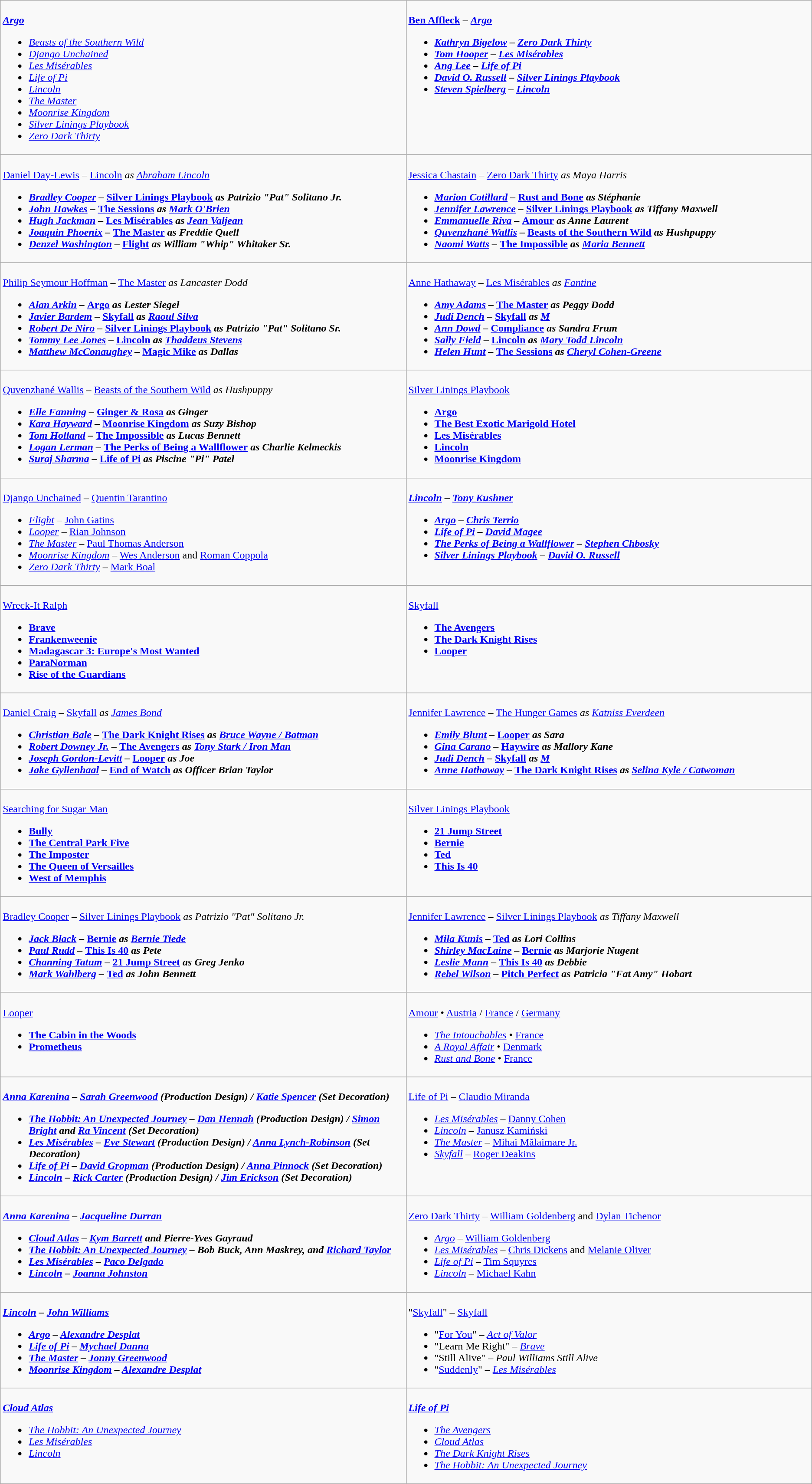<table class=wikitable>
<tr>
<td valign="top" width="50%"><br><strong><em><a href='#'>Argo</a></em></strong><ul><li><em><a href='#'>Beasts of the Southern Wild</a></em></li><li><em><a href='#'>Django Unchained</a></em></li><li><em><a href='#'>Les Misérables</a></em></li><li><em><a href='#'>Life of Pi</a></em></li><li><em><a href='#'>Lincoln</a></em></li><li><em><a href='#'>The Master</a></em></li><li><em><a href='#'>Moonrise Kingdom</a></em></li><li><em><a href='#'>Silver Linings Playbook</a></em></li><li><em><a href='#'>Zero Dark Thirty</a></em></li></ul></td>
<td valign="top" width="50%"><br><strong><a href='#'>Ben Affleck</a> – <em><a href='#'>Argo</a><strong><em><ul><li><a href='#'>Kathryn Bigelow</a> – </em><a href='#'>Zero Dark Thirty</a><em></li><li><a href='#'>Tom Hooper</a> – </em><a href='#'>Les Misérables</a><em></li><li><a href='#'>Ang Lee</a> – </em><a href='#'>Life of Pi</a><em></li><li><a href='#'>David O. Russell</a> – </em><a href='#'>Silver Linings Playbook</a><em></li><li><a href='#'>Steven Spielberg</a> – </em><a href='#'>Lincoln</a><em></li></ul></td>
</tr>
<tr>
<td valign="top" width="50%"><br></strong><a href='#'>Daniel Day-Lewis</a> – </em><a href='#'>Lincoln</a><em> as <a href='#'>Abraham Lincoln</a><strong><ul><li><a href='#'>Bradley Cooper</a> – </em><a href='#'>Silver Linings Playbook</a><em> as Patrizio "Pat" Solitano Jr.</li><li><a href='#'>John Hawkes</a> – </em><a href='#'>The Sessions</a><em> as <a href='#'>Mark O'Brien</a></li><li><a href='#'>Hugh Jackman</a> – </em><a href='#'>Les Misérables</a><em> as <a href='#'>Jean Valjean</a></li><li><a href='#'>Joaquin Phoenix</a> – </em><a href='#'>The Master</a><em> as Freddie Quell</li><li><a href='#'>Denzel Washington</a> – </em><a href='#'>Flight</a><em> as William "Whip" Whitaker Sr.</li></ul></td>
<td valign="top" width="50%"><br></strong><a href='#'>Jessica Chastain</a> – </em><a href='#'>Zero Dark Thirty</a><em> as Maya Harris<strong><ul><li><a href='#'>Marion Cotillard</a> – </em><a href='#'>Rust and Bone</a><em> as Stéphanie</li><li><a href='#'>Jennifer Lawrence</a> – </em><a href='#'>Silver Linings Playbook</a><em> as Tiffany Maxwell</li><li><a href='#'>Emmanuelle Riva</a> – </em><a href='#'>Amour</a><em> as Anne Laurent</li><li><a href='#'>Quvenzhané Wallis</a> – </em><a href='#'>Beasts of the Southern Wild</a><em> as Hushpuppy</li><li><a href='#'>Naomi Watts</a> – </em><a href='#'>The Impossible</a><em> as <a href='#'>Maria Bennett</a></li></ul></td>
</tr>
<tr>
<td valign="top" width="50%"><br></strong><a href='#'>Philip Seymour Hoffman</a> – </em><a href='#'>The Master</a><em> as Lancaster Dodd<strong><ul><li><a href='#'>Alan Arkin</a> – </em><a href='#'>Argo</a><em> as Lester Siegel</li><li><a href='#'>Javier Bardem</a> – </em><a href='#'>Skyfall</a><em> as <a href='#'>Raoul Silva</a></li><li><a href='#'>Robert De Niro</a> – </em><a href='#'>Silver Linings Playbook</a><em> as Patrizio "Pat" Solitano Sr.</li><li><a href='#'>Tommy Lee Jones</a> – </em><a href='#'>Lincoln</a><em> as <a href='#'>Thaddeus Stevens</a></li><li><a href='#'>Matthew McConaughey</a> – </em><a href='#'>Magic Mike</a><em> as Dallas</li></ul></td>
<td valign="top" width="50%"><br></strong><a href='#'>Anne Hathaway</a> – </em><a href='#'>Les Misérables</a><em> as <a href='#'>Fantine</a><strong><ul><li><a href='#'>Amy Adams</a> – </em><a href='#'>The Master</a><em> as Peggy Dodd</li><li><a href='#'>Judi Dench</a> – </em><a href='#'>Skyfall</a><em> as <a href='#'>M</a></li><li><a href='#'>Ann Dowd</a> – </em><a href='#'>Compliance</a><em> as Sandra Frum</li><li><a href='#'>Sally Field</a> – </em><a href='#'>Lincoln</a><em> as <a href='#'>Mary Todd Lincoln</a></li><li><a href='#'>Helen Hunt</a> – </em><a href='#'>The Sessions</a><em> as <a href='#'>Cheryl Cohen-Greene</a></li></ul></td>
</tr>
<tr>
<td valign="top" width="50%"><br></strong><a href='#'>Quvenzhané Wallis</a> – </em><a href='#'>Beasts of the Southern Wild</a><em> as Hushpuppy<strong><ul><li><a href='#'>Elle Fanning</a> – </em><a href='#'>Ginger & Rosa</a><em> as Ginger</li><li><a href='#'>Kara Hayward</a> – </em><a href='#'>Moonrise Kingdom</a><em> as Suzy Bishop</li><li><a href='#'>Tom Holland</a> – </em><a href='#'>The Impossible</a><em> as Lucas Bennett</li><li><a href='#'>Logan Lerman</a> – </em><a href='#'>The Perks of Being a Wallflower</a><em> as Charlie Kelmeckis</li><li><a href='#'>Suraj Sharma</a> – </em><a href='#'>Life of Pi</a><em> as Piscine "Pi" Patel</li></ul></td>
<td valign="top" width="50%"><br></em></strong><a href='#'>Silver Linings Playbook</a><strong><em><ul><li></em><a href='#'>Argo</a><em></li><li></em><a href='#'>The Best Exotic Marigold Hotel</a><em></li><li></em><a href='#'>Les Misérables</a><em></li><li></em><a href='#'>Lincoln</a><em></li><li></em><a href='#'>Moonrise Kingdom</a><em></li></ul></td>
</tr>
<tr>
<td valign="top" width="50%"><br></em></strong><a href='#'>Django Unchained</a></em> – <a href='#'>Quentin Tarantino</a></strong><ul><li><em><a href='#'>Flight</a></em> – <a href='#'>John Gatins</a></li><li><em><a href='#'>Looper</a></em> – <a href='#'>Rian Johnson</a></li><li><em><a href='#'>The Master</a></em> – <a href='#'>Paul Thomas Anderson</a></li><li><em><a href='#'>Moonrise Kingdom</a></em> – <a href='#'>Wes Anderson</a> and <a href='#'>Roman Coppola</a></li><li><em><a href='#'>Zero Dark Thirty</a></em> – <a href='#'>Mark Boal</a></li></ul></td>
<td valign="top" width="50%"><br><strong><em><a href='#'>Lincoln</a><em> – <a href='#'>Tony Kushner</a><strong><ul><li></em><a href='#'>Argo</a><em> – <a href='#'>Chris Terrio</a></li><li></em><a href='#'>Life of Pi</a><em> – <a href='#'>David Magee</a></li><li></em><a href='#'>The Perks of Being a Wallflower</a><em> – <a href='#'>Stephen Chbosky</a></li><li></em><a href='#'>Silver Linings Playbook</a><em> – <a href='#'>David O. Russell</a></li></ul></td>
</tr>
<tr>
<td valign="top" width="50%"><br></em></strong><a href='#'>Wreck-It Ralph</a><strong><em><ul><li></em><a href='#'>Brave</a><em></li><li></em><a href='#'>Frankenweenie</a><em></li><li></em><a href='#'>Madagascar 3: Europe's Most Wanted</a><em></li><li></em><a href='#'>ParaNorman</a><em></li><li></em><a href='#'>Rise of the Guardians</a><em></li></ul></td>
<td valign="top" width="50%"><br></em></strong><a href='#'>Skyfall</a><strong><em><ul><li></em><a href='#'>The Avengers</a><em></li><li></em><a href='#'>The Dark Knight Rises</a><em></li><li></em><a href='#'>Looper</a><em></li></ul></td>
</tr>
<tr>
<td valign="top" width="50%"><br></strong><a href='#'>Daniel Craig</a> – </em><a href='#'>Skyfall</a><em> as <a href='#'>James Bond</a><strong><ul><li><a href='#'>Christian Bale</a> – </em><a href='#'>The Dark Knight Rises</a><em> as <a href='#'>Bruce Wayne / Batman</a></li><li><a href='#'>Robert Downey Jr.</a> – </em><a href='#'>The Avengers</a><em> as <a href='#'>Tony Stark / Iron Man</a></li><li><a href='#'>Joseph Gordon-Levitt</a> – </em><a href='#'>Looper</a><em> as Joe</li><li><a href='#'>Jake Gyllenhaal</a> – </em><a href='#'>End of Watch</a><em> as Officer Brian Taylor</li></ul></td>
<td valign="top" width="50%"><br></strong><a href='#'>Jennifer Lawrence</a> – </em><a href='#'>The Hunger Games</a><em> as <a href='#'>Katniss Everdeen</a><strong><ul><li><a href='#'>Emily Blunt</a> – </em><a href='#'>Looper</a><em> as Sara</li><li><a href='#'>Gina Carano</a> – </em><a href='#'>Haywire</a><em> as Mallory Kane</li><li><a href='#'>Judi Dench</a> – </em><a href='#'>Skyfall</a><em> as <a href='#'>M</a></li><li><a href='#'>Anne Hathaway</a> – </em><a href='#'>The Dark Knight Rises</a><em> as <a href='#'>Selina Kyle / Catwoman</a></li></ul></td>
</tr>
<tr>
<td valign="top" width="50%"><br></em></strong><a href='#'>Searching for Sugar Man</a><strong><em><ul><li></em><a href='#'>Bully</a><em></li><li></em><a href='#'>The Central Park Five</a><em></li><li></em><a href='#'>The Imposter</a><em></li><li></em><a href='#'>The Queen of Versailles</a><em></li><li></em><a href='#'>West of Memphis</a><em></li></ul></td>
<td valign="top" width="50%"><br></em></strong><a href='#'>Silver Linings Playbook</a><strong><em><ul><li></em><a href='#'>21 Jump Street</a><em></li><li></em><a href='#'>Bernie</a><em></li><li></em><a href='#'>Ted</a><em></li><li></em><a href='#'>This Is 40</a><em></li></ul></td>
</tr>
<tr>
<td valign="top" width="50%"><br></strong><a href='#'>Bradley Cooper</a> – </em><a href='#'>Silver Linings Playbook</a><em> as Patrizio "Pat" Solitano Jr.<strong><ul><li><a href='#'>Jack Black</a> – </em><a href='#'>Bernie</a><em> as <a href='#'>Bernie Tiede</a></li><li><a href='#'>Paul Rudd</a> – </em><a href='#'>This Is 40</a><em> as Pete</li><li><a href='#'>Channing Tatum</a> – </em><a href='#'>21 Jump Street</a><em> as Greg Jenko</li><li><a href='#'>Mark Wahlberg</a> – </em><a href='#'>Ted</a><em> as John Bennett</li></ul></td>
<td valign="top" width="50%"><br></strong><a href='#'>Jennifer Lawrence</a> – </em><a href='#'>Silver Linings Playbook</a><em> as Tiffany Maxwell<strong><ul><li><a href='#'>Mila Kunis</a> – </em><a href='#'>Ted</a><em> as Lori Collins</li><li><a href='#'>Shirley MacLaine</a> – </em><a href='#'>Bernie</a><em> as Marjorie Nugent</li><li><a href='#'>Leslie Mann</a> – </em><a href='#'>This Is 40</a><em> as Debbie</li><li><a href='#'>Rebel Wilson</a> – </em><a href='#'>Pitch Perfect</a><em> as Patricia "Fat Amy" Hobart</li></ul></td>
</tr>
<tr>
<td valign="top" width="50%"><br></em></strong><a href='#'>Looper</a><strong><em><ul><li></em><a href='#'>The Cabin in the Woods</a><em></li><li></em><a href='#'>Prometheus</a><em></li></ul></td>
<td valign="top" width="50%"><br></em></strong><a href='#'>Amour</a></em> • <a href='#'>Austria</a> / <a href='#'>France</a> / <a href='#'>Germany</a></strong><ul><li><em><a href='#'>The Intouchables</a></em> • <a href='#'>France</a></li><li><em><a href='#'>A Royal Affair</a></em> • <a href='#'>Denmark</a></li><li><em><a href='#'>Rust and Bone</a></em> • <a href='#'>France</a></li></ul></td>
</tr>
<tr>
<td valign="top" width="50%"><br><strong><em><a href='#'>Anna Karenina</a><em> – <a href='#'>Sarah Greenwood</a> (Production Design) / <a href='#'>Katie Spencer</a> (Set Decoration)<strong><ul><li></em><a href='#'>The Hobbit: An Unexpected Journey</a><em> – <a href='#'>Dan Hennah</a> (Production Design) / <a href='#'>Simon Bright</a> and <a href='#'>Ra Vincent</a> (Set Decoration)</li><li></em><a href='#'>Les Misérables</a><em> – <a href='#'>Eve Stewart</a> (Production Design) / <a href='#'>Anna Lynch-Robinson</a> (Set Decoration)</li><li></em><a href='#'>Life of Pi</a><em> – <a href='#'>David Gropman</a> (Production Design) / <a href='#'>Anna Pinnock</a> (Set Decoration)</li><li></em><a href='#'>Lincoln</a><em> – <a href='#'>Rick Carter</a> (Production Design) / <a href='#'>Jim Erickson</a> (Set Decoration)</li></ul></td>
<td valign="top" width="50%"><br></em></strong><a href='#'>Life of Pi</a></em> – <a href='#'>Claudio Miranda</a></strong><ul><li><em><a href='#'>Les Misérables</a></em> – <a href='#'>Danny Cohen</a></li><li><em><a href='#'>Lincoln</a></em> – <a href='#'>Janusz Kamiński</a></li><li><em><a href='#'>The Master</a></em> – <a href='#'>Mihai Mălaimare Jr.</a></li><li><em><a href='#'>Skyfall</a></em> – <a href='#'>Roger Deakins</a></li></ul></td>
</tr>
<tr>
<td valign="top" width="50%"><br><strong><em><a href='#'>Anna Karenina</a><em> – <a href='#'>Jacqueline Durran</a><strong><ul><li></em><a href='#'>Cloud Atlas</a><em> – <a href='#'>Kym Barrett</a> and Pierre-Yves Gayraud</li><li></em><a href='#'>The Hobbit: An Unexpected Journey</a><em> – Bob Buck, Ann Maskrey, and <a href='#'>Richard Taylor</a></li><li></em><a href='#'>Les Misérables</a><em> – <a href='#'>Paco Delgado</a></li><li></em><a href='#'>Lincoln</a><em> – <a href='#'>Joanna Johnston</a></li></ul></td>
<td valign="top" width="50%"><br></em></strong><a href='#'>Zero Dark Thirty</a></em> – <a href='#'>William Goldenberg</a> and <a href='#'>Dylan Tichenor</a></strong><ul><li><em><a href='#'>Argo</a></em> – <a href='#'>William Goldenberg</a></li><li><em><a href='#'>Les Misérables</a></em> – <a href='#'>Chris Dickens</a> and <a href='#'>Melanie Oliver</a></li><li><em><a href='#'>Life of Pi</a></em> – <a href='#'>Tim Squyres</a></li><li><em><a href='#'>Lincoln</a></em> – <a href='#'>Michael Kahn</a></li></ul></td>
</tr>
<tr>
<td valign="top" width="50%"><br><strong><em><a href='#'>Lincoln</a><em> – <a href='#'>John Williams</a><strong><ul><li></em><a href='#'>Argo</a><em> – <a href='#'>Alexandre Desplat</a></li><li></em><a href='#'>Life of Pi</a><em> – <a href='#'>Mychael Danna</a></li><li></em><a href='#'>The Master</a><em> – <a href='#'>Jonny Greenwood</a></li><li></em><a href='#'>Moonrise Kingdom</a><em> – <a href='#'>Alexandre Desplat</a></li></ul></td>
<td valign="top" width="50%"><br></strong>"<a href='#'>Skyfall</a>" – </em><a href='#'>Skyfall</a></em></strong><ul><li>"<a href='#'>For You</a>" – <em><a href='#'>Act of Valor</a></em></li><li>"Learn Me Right" – <em><a href='#'>Brave</a></em></li><li>"Still Alive" – <em>Paul Williams Still Alive</em></li><li>"<a href='#'>Suddenly</a>" – <em><a href='#'>Les Misérables</a></em></li></ul></td>
</tr>
<tr>
<td valign="top" width="50%"><br><strong><em><a href='#'>Cloud Atlas</a></em></strong><ul><li><em><a href='#'>The Hobbit: An Unexpected Journey</a></em></li><li><em><a href='#'>Les Misérables</a></em></li><li><em><a href='#'>Lincoln</a></em></li></ul></td>
<td valign="top" width="50%"><br><strong><em><a href='#'>Life of Pi</a></em></strong><ul><li><em><a href='#'>The Avengers</a></em></li><li><em><a href='#'>Cloud Atlas</a></em></li><li><em><a href='#'>The Dark Knight Rises</a></em></li><li><em><a href='#'>The Hobbit: An Unexpected Journey</a></em></li></ul></td>
</tr>
</table>
